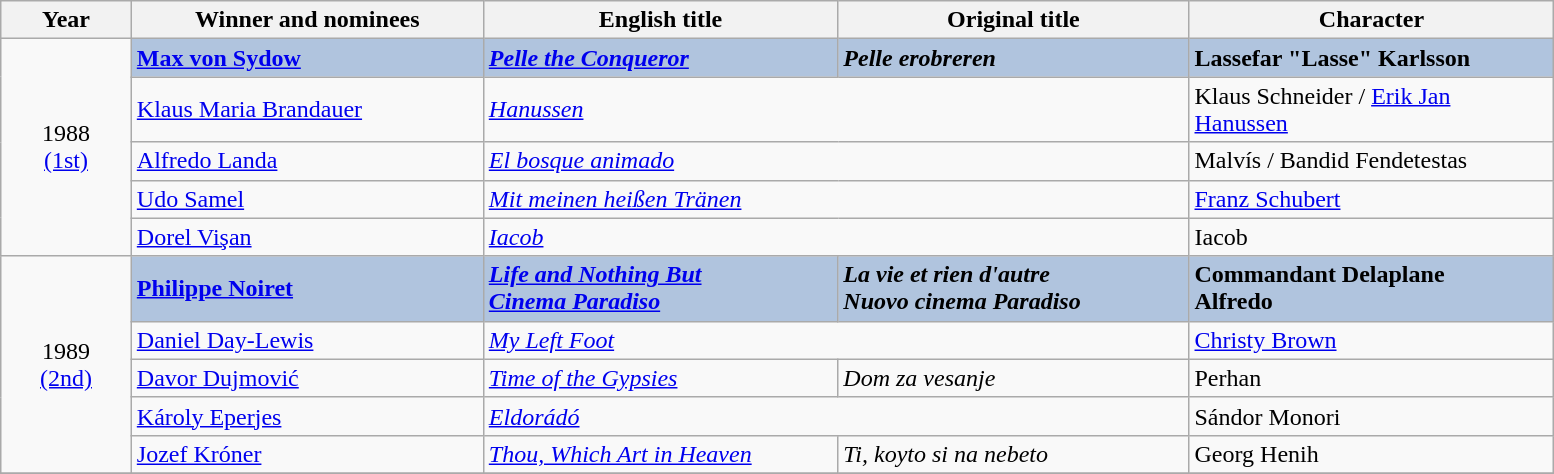<table class="wikitable" width="82%" cellpadding="5">
<tr>
<th width="100"><strong>Year</strong></th>
<th width="300"><strong>Winner and nominees</strong></th>
<th width="300"><strong>English title</strong></th>
<th width="300"><strong>Original title</strong></th>
<th width="300">Character</th>
</tr>
<tr>
<td rowspan="5" style="text-align:center;">1988<br><a href='#'>(1st)</a></td>
<td style="background:#B0C4DE;"><strong><a href='#'>Max von Sydow</a></strong></td>
<td style="background:#B0C4DE;"><strong><em><a href='#'>Pelle the Conqueror</a></em></strong></td>
<td style="background:#B0C4DE;"><strong><em>Pelle erobreren</em></strong></td>
<td style="background:#B0C4DE;"><strong>Lassefar "Lasse" Karlsson</strong></td>
</tr>
<tr>
<td><a href='#'>Klaus Maria Brandauer</a></td>
<td colspan="2"><em><a href='#'>Hanussen</a></em></td>
<td>Klaus Schneider / <a href='#'>Erik Jan Hanussen</a></td>
</tr>
<tr>
<td><a href='#'>Alfredo Landa</a></td>
<td colspan="2"><em><a href='#'>El bosque animado</a></em></td>
<td>Malvís / Bandid Fendetestas</td>
</tr>
<tr>
<td><a href='#'>Udo Samel</a></td>
<td colspan="2"><em><a href='#'>Mit meinen heißen Tränen</a></em></td>
<td><a href='#'>Franz Schubert</a></td>
</tr>
<tr>
<td><a href='#'>Dorel Vişan</a></td>
<td colspan="2"><em><a href='#'>Iacob</a></em></td>
<td>Iacob</td>
</tr>
<tr>
<td rowspan="5" style="text-align:center;">1989<br><a href='#'>(2nd)</a></td>
<td style="background:#B0C4DE;"><strong><a href='#'>Philippe Noiret</a></strong></td>
<td style="background:#B0C4DE;"><strong><em><a href='#'>Life and Nothing But</a></em></strong><br><strong><em><a href='#'>Cinema Paradiso</a></em></strong></td>
<td style="background:#B0C4DE;"><strong><em>La vie et rien d'autre<em><br></em>Nuovo cinema Paradiso</em></strong></td>
<td style="background:#B0C4DE;"><strong>Commandant Delaplane<br>Alfredo</strong></td>
</tr>
<tr>
<td><a href='#'>Daniel Day-Lewis</a></td>
<td colspan="2"><em><a href='#'>My Left Foot</a></em></td>
<td><a href='#'>Christy Brown</a></td>
</tr>
<tr>
<td><a href='#'>Davor Dujmović</a></td>
<td><em><a href='#'>Time of the Gypsies</a></em></td>
<td><em>Dom za vesanje</em></td>
<td>Perhan</td>
</tr>
<tr>
<td><a href='#'>Károly Eperjes</a></td>
<td colspan="2"><em><a href='#'>Eldorádó</a></em></td>
<td>Sándor Monori</td>
</tr>
<tr>
<td><a href='#'>Jozef Króner</a></td>
<td><em><a href='#'>Thou, Which Art in Heaven</a></em></td>
<td><em>Ti, koyto si na nebeto</em></td>
<td>Georg Henih</td>
</tr>
<tr>
</tr>
</table>
